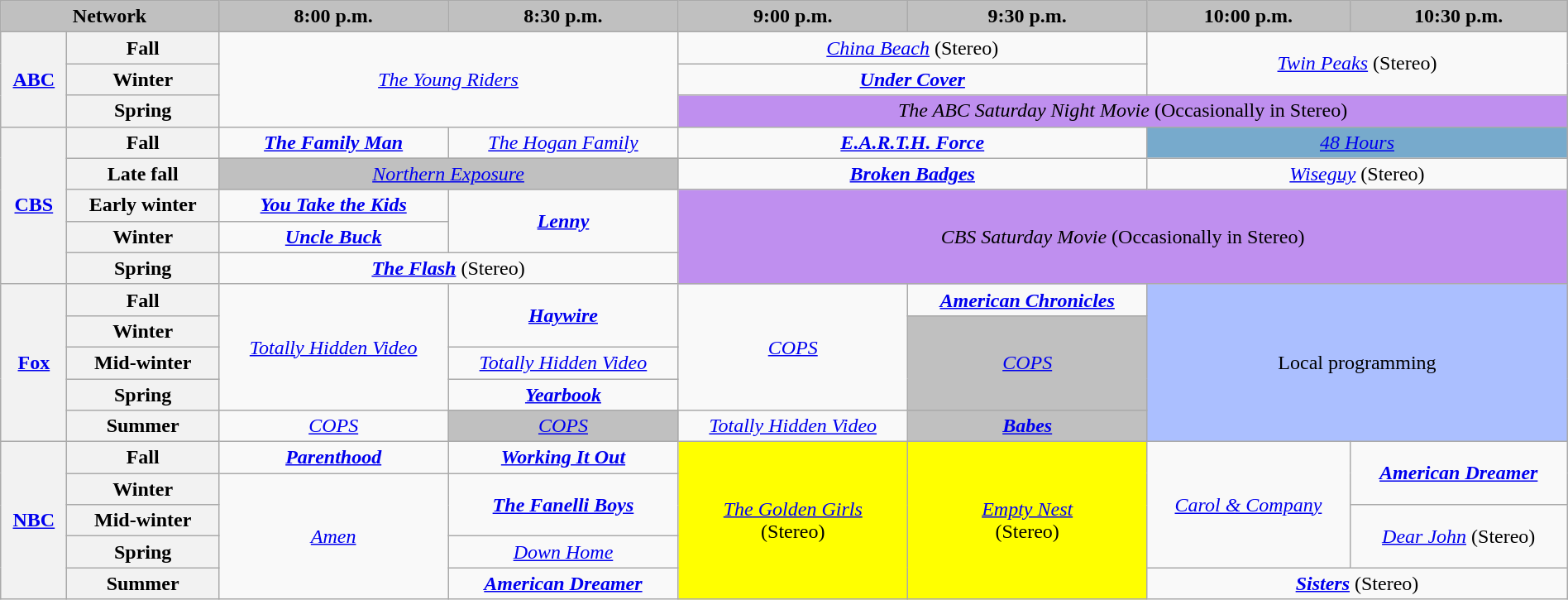<table class="wikitable" style="width:100%;margin-right:0;text-align:center">
<tr>
<th colspan="2" style="background-color:#C0C0C0;text-align:center">Network</th>
<th style="background-color:#C0C0C0;text-align:center">8:00 p.m.</th>
<th style="background-color:#C0C0C0;text-align:center">8:30 p.m.</th>
<th style="background-color:#C0C0C0;text-align:center">9:00 p.m.</th>
<th style="background-color:#C0C0C0;text-align:center">9:30 p.m.</th>
<th style="background-color:#C0C0C0;text-align:center">10:00 p.m.</th>
<th style="background-color:#C0C0C0;text-align:center">10:30 p.m.</th>
</tr>
<tr>
<th rowspan="3"><a href='#'>ABC</a></th>
<th>Fall</th>
<td rowspan="3" colspan="2"><em><a href='#'>The Young Riders</a></em></td>
<td colspan="2"><em><a href='#'>China Beach</a></em> (Stereo)</td>
<td rowspan="2" colspan="2"><em><a href='#'>Twin Peaks</a></em> (Stereo)</td>
</tr>
<tr>
<th>Winter</th>
<td colspan="2"><strong><em><a href='#'>Under Cover</a></em></strong></td>
</tr>
<tr>
<th>Spring</th>
<td colspan="4" style="background:#bf8fef;"><em>The ABC Saturday Night Movie</em> (Occasionally in Stereo)</td>
</tr>
<tr>
<th rowspan="5"><a href='#'>CBS</a></th>
<th>Fall</th>
<td><strong><em><a href='#'>The Family Man</a></em></strong></td>
<td><em><a href='#'>The Hogan Family</a></em></td>
<td colspan="2"><strong><em><a href='#'>E.A.R.T.H. Force</a></em></strong></td>
<td colspan="2" style="background:#77AACC;"><em><a href='#'>48 Hours</a></em></td>
</tr>
<tr>
<th>Late fall</th>
<td colspan="2" style="background:#C0C0C0;"><em><a href='#'>Northern Exposure</a></em> </td>
<td colspan="2"><strong><em><a href='#'>Broken Badges</a></em></strong></td>
<td colspan="2"><em><a href='#'>Wiseguy</a></em> (Stereo)</td>
</tr>
<tr>
<th>Early winter</th>
<td><strong><em><a href='#'>You Take the Kids</a></em></strong></td>
<td rowspan="2"><strong><em><a href='#'>Lenny</a></em></strong></td>
<td rowspan="3" colspan="4" style="background:#bf8fef;"><em>CBS Saturday Movie</em> (Occasionally in Stereo)</td>
</tr>
<tr>
<th>Winter</th>
<td><strong><em><a href='#'>Uncle Buck</a></em></strong></td>
</tr>
<tr>
<th>Spring</th>
<td colspan="2"><strong><em><a href='#'>The Flash</a></em></strong> (Stereo)</td>
</tr>
<tr>
<th rowspan="5"><a href='#'>Fox</a></th>
<th>Fall</th>
<td rowspan="4"><em><a href='#'>Totally Hidden Video</a></em></td>
<td rowspan="2"><strong><em><a href='#'>Haywire</a></em></strong></td>
<td rowspan="4"><em><a href='#'>COPS</a></em></td>
<td><strong><em><a href='#'>American Chronicles</a></em></strong></td>
<td style="background:#abbfff;" rowspan="5" colspan="2">Local programming</td>
</tr>
<tr>
<th>Winter</th>
<td rowspan="3" style="background:#C0C0C0;"><em><a href='#'>COPS</a></em> </td>
</tr>
<tr>
<th>Mid-winter</th>
<td><em><a href='#'>Totally Hidden Video</a></em></td>
</tr>
<tr>
<th>Spring</th>
<td><strong><em><a href='#'>Yearbook</a></em></strong></td>
</tr>
<tr>
<th>Summer</th>
<td><em><a href='#'>COPS</a></em></td>
<td style="background:#C0C0C0;"><em><a href='#'>COPS</a></em> </td>
<td><em><a href='#'>Totally Hidden Video</a></em></td>
<td style="background:#C0C0C0;"><strong><em><a href='#'>Babes</a></em></strong> </td>
</tr>
<tr>
<th rowspan="5"><a href='#'>NBC</a></th>
<th>Fall</th>
<td><strong><em><a href='#'>Parenthood</a></em></strong></td>
<td><strong><em><a href='#'>Working It Out</a></em></strong></td>
<td style="background:#FFFF00;" rowspan="5"><em><a href='#'>The Golden Girls</a></em><br>(Stereo) </td>
<td style="background:#FFFF00;" rowspan="5"><em><a href='#'>Empty Nest</a></em><br>(Stereo) </td>
<td rowspan="4"><em><a href='#'>Carol & Company</a></em></td>
<td rowspan="2"><strong><em><a href='#'>American Dreamer</a></em></strong></td>
</tr>
<tr>
<th>Winter</th>
<td rowspan="4"><em><a href='#'>Amen</a></em></td>
<td rowspan="2"><strong><em><a href='#'>The Fanelli Boys</a></em></strong></td>
</tr>
<tr>
<th>Mid-winter</th>
<td rowspan="2"><em><a href='#'>Dear John</a></em> (Stereo)</td>
</tr>
<tr>
<th>Spring</th>
<td><em><a href='#'>Down Home</a></em></td>
</tr>
<tr>
<th>Summer</th>
<td><strong><em><a href='#'>American Dreamer</a></em></strong></td>
<td colspan="2"><strong><em><a href='#'>Sisters</a></em></strong> (Stereo)</td>
</tr>
</table>
